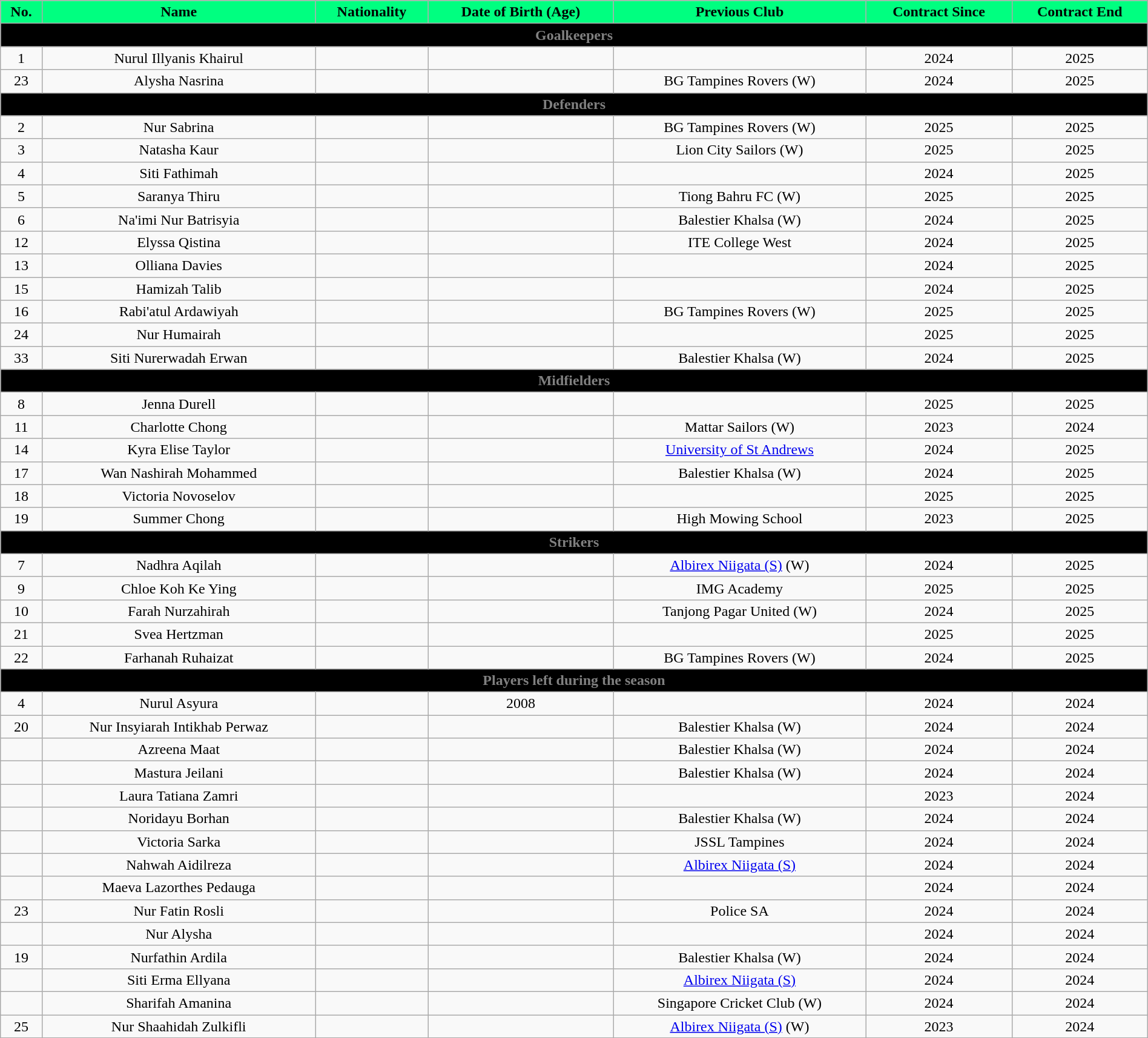<table class="wikitable" style="text-align:center; font-size:100%; width:100%;">
<tr>
<th style="background:#00FF80; color:black; text-align:center;">No.</th>
<th style="background:#00FF80; color:black; text-align:center;">Name</th>
<th style="background:#00FF80; color:black; text-align:center;">Nationality</th>
<th style="background:#00FF80; color:black; text-align:center;">Date of Birth (Age)</th>
<th style="background:#00FF80; color:black; text-align:center;">Previous Club</th>
<th style="background:#00FF80; color:black; text-align:center;">Contract Since</th>
<th style="background:#00FF80; color:black; text-align:center;">Contract End</th>
</tr>
<tr>
<th colspan="8" style="background:black; color:gray; text-align:center;">Goalkeepers</th>
</tr>
<tr>
<td>1</td>
<td>Nurul Illyanis Khairul</td>
<td></td>
<td></td>
<td></td>
<td>2024</td>
<td>2025</td>
</tr>
<tr>
<td>23</td>
<td>Alysha Nasrina</td>
<td></td>
<td></td>
<td> BG Tampines Rovers (W)</td>
<td>2024</td>
<td>2025</td>
</tr>
<tr>
<th colspan="8" style="background:black; color:gray; text-align:center;">Defenders</th>
</tr>
<tr>
<td>2</td>
<td>Nur Sabrina</td>
<td></td>
<td></td>
<td> BG Tampines Rovers (W)</td>
<td>2025</td>
<td>2025</td>
</tr>
<tr>
<td>3</td>
<td>Natasha Kaur</td>
<td></td>
<td></td>
<td> Lion City Sailors (W)</td>
<td>2025</td>
<td>2025</td>
</tr>
<tr>
<td>4</td>
<td>Siti Fathimah</td>
<td></td>
<td></td>
<td></td>
<td>2024</td>
<td>2025</td>
</tr>
<tr>
<td>5</td>
<td>Saranya Thiru</td>
<td></td>
<td></td>
<td> Tiong Bahru FC (W)</td>
<td>2025</td>
<td>2025</td>
</tr>
<tr>
<td>6</td>
<td>Na'imi Nur Batrisyia</td>
<td></td>
<td></td>
<td> Balestier Khalsa (W)</td>
<td>2024</td>
<td>2025</td>
</tr>
<tr>
<td>12</td>
<td>Elyssa Qistina</td>
<td></td>
<td></td>
<td> ITE College West</td>
<td>2024</td>
<td>2025</td>
</tr>
<tr>
<td>13</td>
<td>Olliana Davies</td>
<td></td>
<td></td>
<td></td>
<td>2024</td>
<td>2025</td>
</tr>
<tr>
<td>15</td>
<td>Hamizah Talib</td>
<td></td>
<td></td>
<td></td>
<td>2024</td>
<td>2025</td>
</tr>
<tr>
<td>16</td>
<td>Rabi'atul Ardawiyah</td>
<td></td>
<td></td>
<td> BG Tampines Rovers (W)</td>
<td>2025</td>
<td>2025</td>
</tr>
<tr>
<td>24</td>
<td>Nur Humairah</td>
<td></td>
<td></td>
<td></td>
<td>2025</td>
<td>2025</td>
</tr>
<tr>
<td>33</td>
<td>Siti Nurerwadah Erwan</td>
<td></td>
<td></td>
<td> Balestier Khalsa (W)</td>
<td>2024</td>
<td>2025</td>
</tr>
<tr>
<th colspan="8" style="background:black; color:gray; text-align:center;">Midfielders</th>
</tr>
<tr>
<td>8</td>
<td>Jenna Durell</td>
<td></td>
<td></td>
<td></td>
<td>2025</td>
<td>2025</td>
</tr>
<tr>
<td>11</td>
<td>Charlotte Chong</td>
<td></td>
<td></td>
<td> Mattar Sailors (W)</td>
<td>2023</td>
<td>2024</td>
</tr>
<tr>
<td>14</td>
<td>Kyra Elise Taylor</td>
<td></td>
<td></td>
<td> <a href='#'>University of St Andrews</a></td>
<td>2024</td>
<td>2025</td>
</tr>
<tr>
<td>17</td>
<td>Wan Nashirah Mohammed</td>
<td></td>
<td></td>
<td> Balestier Khalsa (W)</td>
<td>2024</td>
<td>2025</td>
</tr>
<tr>
<td>18</td>
<td>Victoria Novoselov</td>
<td></td>
<td></td>
<td></td>
<td>2025</td>
<td>2025</td>
</tr>
<tr>
<td>19</td>
<td>Summer Chong</td>
<td></td>
<td></td>
<td> High Mowing School</td>
<td>2023</td>
<td>2025</td>
</tr>
<tr>
<th colspan="8" style="background:black; color:gray; text-align:center;">Strikers</th>
</tr>
<tr>
<td>7</td>
<td>Nadhra Aqilah</td>
<td></td>
<td></td>
<td> <a href='#'>Albirex Niigata (S)</a> (W)</td>
<td>2024</td>
<td>2025</td>
</tr>
<tr>
<td>9</td>
<td>Chloe Koh Ke Ying</td>
<td></td>
<td></td>
<td> IMG Academy</td>
<td>2025</td>
<td>2025</td>
</tr>
<tr>
<td>10</td>
<td>Farah Nurzahirah</td>
<td></td>
<td></td>
<td> Tanjong Pagar United (W)</td>
<td>2024</td>
<td>2025</td>
</tr>
<tr>
<td>21</td>
<td>Svea Hertzman</td>
<td></td>
<td></td>
<td></td>
<td>2025</td>
<td>2025</td>
</tr>
<tr>
<td>22</td>
<td>Farhanah Ruhaizat</td>
<td></td>
<td></td>
<td> BG Tampines Rovers (W)</td>
<td>2024</td>
<td>2025</td>
</tr>
<tr>
<th colspan="8" style="background:black; color:gray; text-align:center;">Players left during the season</th>
</tr>
<tr>
<td>4</td>
<td>Nurul Asyura</td>
<td></td>
<td>2008</td>
<td></td>
<td>2024</td>
<td>2024</td>
</tr>
<tr>
<td>20</td>
<td>Nur Insyiarah Intikhab Perwaz</td>
<td></td>
<td></td>
<td> Balestier Khalsa (W)</td>
<td>2024</td>
<td>2024</td>
</tr>
<tr>
<td></td>
<td>Azreena Maat</td>
<td></td>
<td></td>
<td> Balestier Khalsa (W)</td>
<td>2024</td>
<td>2024</td>
</tr>
<tr>
<td></td>
<td>Mastura Jeilani</td>
<td></td>
<td></td>
<td> Balestier Khalsa (W)</td>
<td>2024</td>
<td>2024</td>
</tr>
<tr>
<td></td>
<td>Laura Tatiana Zamri</td>
<td></td>
<td></td>
<td></td>
<td>2023</td>
<td>2024</td>
</tr>
<tr>
<td></td>
<td>Noridayu Borhan</td>
<td></td>
<td></td>
<td> Balestier Khalsa (W)</td>
<td>2024</td>
<td>2024</td>
</tr>
<tr>
<td></td>
<td>Victoria Sarka</td>
<td></td>
<td></td>
<td> JSSL Tampines</td>
<td>2024</td>
<td>2024</td>
</tr>
<tr>
<td></td>
<td>Nahwah Aidilreza</td>
<td></td>
<td></td>
<td> <a href='#'>Albirex Niigata (S)</a></td>
<td>2024</td>
<td>2024</td>
</tr>
<tr>
<td></td>
<td>Maeva Lazorthes Pedauga</td>
<td></td>
<td></td>
<td></td>
<td>2024</td>
<td>2024</td>
</tr>
<tr>
<td>23</td>
<td>Nur Fatin Rosli</td>
<td></td>
<td></td>
<td> Police SA</td>
<td>2024</td>
<td>2024</td>
</tr>
<tr>
<td></td>
<td>Nur Alysha</td>
<td></td>
<td></td>
<td></td>
<td>2024</td>
<td>2024</td>
</tr>
<tr>
<td>19</td>
<td>Nurfathin Ardila</td>
<td></td>
<td></td>
<td> Balestier Khalsa (W)</td>
<td>2024</td>
<td>2024</td>
</tr>
<tr>
<td></td>
<td>Siti Erma Ellyana</td>
<td></td>
<td></td>
<td> <a href='#'>Albirex Niigata (S)</a></td>
<td>2024</td>
<td>2024</td>
</tr>
<tr>
<td></td>
<td>Sharifah Amanina</td>
<td></td>
<td></td>
<td> Singapore Cricket Club (W)</td>
<td>2024</td>
<td>2024</td>
</tr>
<tr>
<td>25</td>
<td>Nur Shaahidah Zulkifli</td>
<td></td>
<td></td>
<td> <a href='#'>Albirex Niigata (S)</a> (W)</td>
<td>2023</td>
<td>2024</td>
</tr>
<tr>
</tr>
</table>
